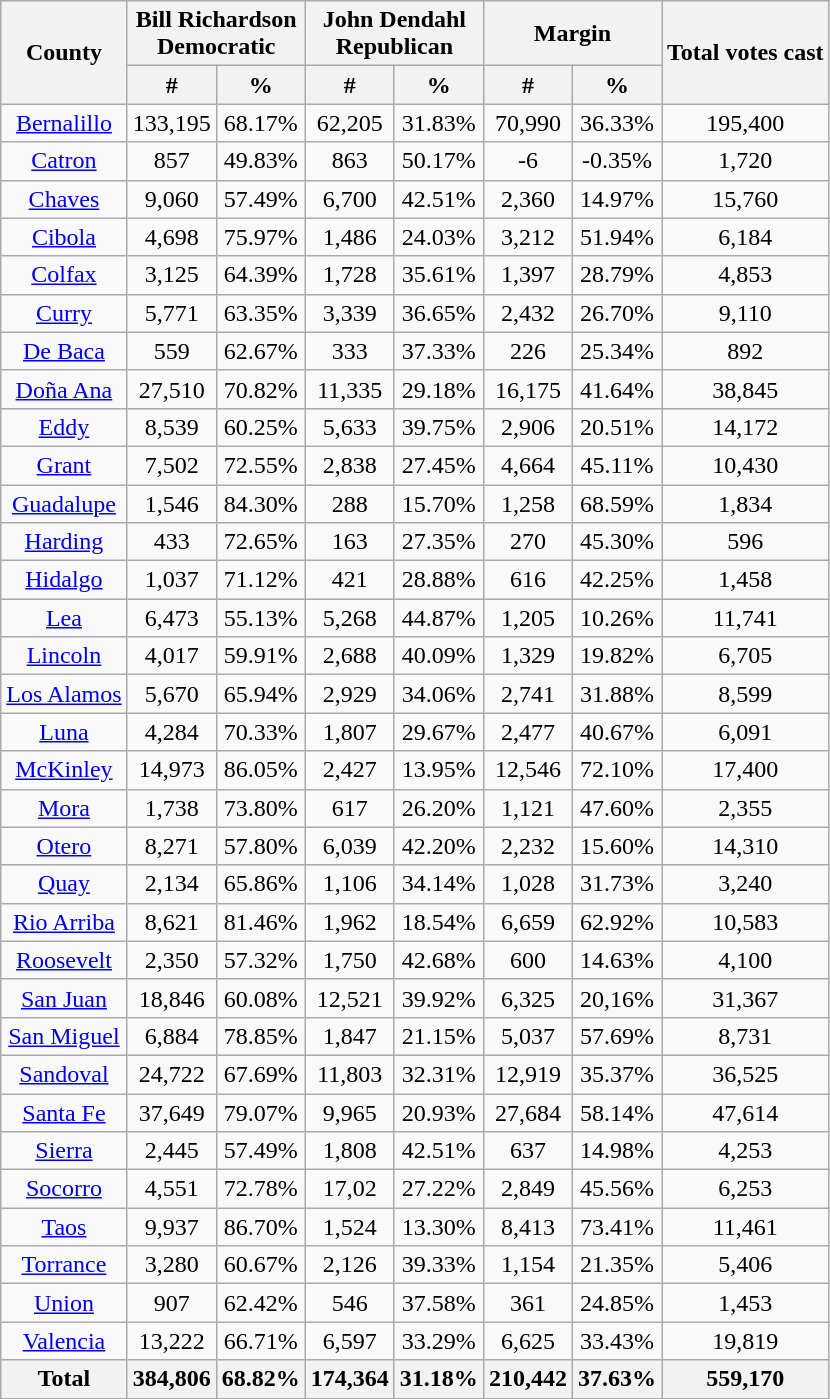<table class="wikitable sortable" style="text-align:center">
<tr>
<th style="text-align:center;" rowspan="2">County</th>
<th style="text-align:center;" colspan="2">Bill Richardson<br>Democratic</th>
<th style="text-align:center;" colspan="2">John Dendahl<br>Republican</th>
<th style="text-align:center;" colspan="2">Margin</th>
<th style="text-align:center;" rowspan="2">Total votes cast</th>
</tr>
<tr>
<th style="text-align:center;" data-sort-type="number">#</th>
<th style="text-align:center;" data-sort-type="number">%</th>
<th style="text-align:center;" data-sort-type="number">#</th>
<th style="text-align:center;" data-sort-type="number">%</th>
<th style="text-align:center;" data-sort-type="number">#</th>
<th style="text-align:center;" data-sort-type="number">%</th>
</tr>
<tr style="text-align:center;">
<td><a href='#'>Bernalillo</a></td>
<td>133,195</td>
<td>68.17%</td>
<td>62,205</td>
<td>31.83%</td>
<td>70,990</td>
<td>36.33%</td>
<td>195,400</td>
</tr>
<tr style="text-align:center;">
<td><a href='#'>Catron</a></td>
<td>857</td>
<td>49.83%</td>
<td>863</td>
<td>50.17%</td>
<td>-6</td>
<td>-0.35%</td>
<td>1,720</td>
</tr>
<tr style="text-align:center;">
<td><a href='#'>Chaves</a></td>
<td>9,060</td>
<td>57.49%</td>
<td>6,700</td>
<td>42.51%</td>
<td>2,360</td>
<td>14.97%</td>
<td>15,760</td>
</tr>
<tr style="text-align:center;">
<td><a href='#'>Cibola</a></td>
<td>4,698</td>
<td>75.97%</td>
<td>1,486</td>
<td>24.03%</td>
<td>3,212</td>
<td>51.94%</td>
<td>6,184</td>
</tr>
<tr style="text-align:center;">
<td><a href='#'>Colfax</a></td>
<td>3,125</td>
<td>64.39%</td>
<td>1,728</td>
<td>35.61%</td>
<td>1,397</td>
<td>28.79%</td>
<td>4,853</td>
</tr>
<tr style="text-align:center;">
<td><a href='#'>Curry</a></td>
<td>5,771</td>
<td>63.35%</td>
<td>3,339</td>
<td>36.65%</td>
<td>2,432</td>
<td>26.70%</td>
<td>9,110</td>
</tr>
<tr style="text-align:center;">
<td><a href='#'>De Baca</a></td>
<td>559</td>
<td>62.67%</td>
<td>333</td>
<td>37.33%</td>
<td>226</td>
<td>25.34%</td>
<td>892</td>
</tr>
<tr style="text-align:center;">
<td><a href='#'>Doña Ana</a></td>
<td>27,510</td>
<td>70.82%</td>
<td>11,335</td>
<td>29.18%</td>
<td>16,175</td>
<td>41.64%</td>
<td>38,845</td>
</tr>
<tr style="text-align:center;">
<td><a href='#'>Eddy</a></td>
<td>8,539</td>
<td>60.25%</td>
<td>5,633</td>
<td>39.75%</td>
<td>2,906</td>
<td>20.51%</td>
<td>14,172</td>
</tr>
<tr style="text-align:center;">
<td><a href='#'>Grant</a></td>
<td>7,502</td>
<td>72.55%</td>
<td>2,838</td>
<td>27.45%</td>
<td>4,664</td>
<td>45.11%</td>
<td>10,430</td>
</tr>
<tr style="text-align:center;">
<td><a href='#'>Guadalupe</a></td>
<td>1,546</td>
<td>84.30%</td>
<td>288</td>
<td>15.70%</td>
<td>1,258</td>
<td>68.59%</td>
<td>1,834</td>
</tr>
<tr style="text-align:center;">
<td><a href='#'>Harding</a></td>
<td>433</td>
<td>72.65%</td>
<td>163</td>
<td>27.35%</td>
<td>270</td>
<td>45.30%</td>
<td>596</td>
</tr>
<tr style="text-align:center;">
<td><a href='#'>Hidalgo</a></td>
<td>1,037</td>
<td>71.12%</td>
<td>421</td>
<td>28.88%</td>
<td>616</td>
<td>42.25%</td>
<td>1,458</td>
</tr>
<tr style="text-align:center;">
<td><a href='#'>Lea</a></td>
<td>6,473</td>
<td>55.13%</td>
<td>5,268</td>
<td>44.87%</td>
<td>1,205</td>
<td>10.26%</td>
<td>11,741</td>
</tr>
<tr style="text-align:center;">
<td><a href='#'>Lincoln</a></td>
<td>4,017</td>
<td>59.91%</td>
<td>2,688</td>
<td>40.09%</td>
<td>1,329</td>
<td>19.82%</td>
<td>6,705</td>
</tr>
<tr style="text-align:center;">
<td><a href='#'>Los Alamos</a></td>
<td>5,670</td>
<td>65.94%</td>
<td>2,929</td>
<td>34.06%</td>
<td>2,741</td>
<td>31.88%</td>
<td>8,599</td>
</tr>
<tr style="text-align:center;">
<td><a href='#'>Luna</a></td>
<td>4,284</td>
<td>70.33%</td>
<td>1,807</td>
<td>29.67%</td>
<td>2,477</td>
<td>40.67%</td>
<td>6,091</td>
</tr>
<tr style="text-align:center;">
<td><a href='#'>McKinley</a></td>
<td>14,973</td>
<td>86.05%</td>
<td>2,427</td>
<td>13.95%</td>
<td>12,546</td>
<td>72.10%</td>
<td>17,400</td>
</tr>
<tr style="text-align:center;">
<td><a href='#'>Mora</a></td>
<td>1,738</td>
<td>73.80%</td>
<td>617</td>
<td>26.20%</td>
<td>1,121</td>
<td>47.60%</td>
<td>2,355</td>
</tr>
<tr style="text-align:center;">
<td><a href='#'>Otero</a></td>
<td>8,271</td>
<td>57.80%</td>
<td>6,039</td>
<td>42.20%</td>
<td>2,232</td>
<td>15.60%</td>
<td>14,310</td>
</tr>
<tr style="text-align:center;">
<td><a href='#'>Quay</a></td>
<td>2,134</td>
<td>65.86%</td>
<td>1,106</td>
<td>34.14%</td>
<td>1,028</td>
<td>31.73%</td>
<td>3,240</td>
</tr>
<tr style="text-align:center;">
<td><a href='#'>Rio Arriba</a></td>
<td>8,621</td>
<td>81.46%</td>
<td>1,962</td>
<td>18.54%</td>
<td>6,659</td>
<td>62.92%</td>
<td>10,583</td>
</tr>
<tr style="text-align:center;">
<td><a href='#'>Roosevelt</a></td>
<td>2,350</td>
<td>57.32%</td>
<td>1,750</td>
<td>42.68%</td>
<td>600</td>
<td>14.63%</td>
<td>4,100</td>
</tr>
<tr style="text-align:center;">
<td><a href='#'>San Juan</a></td>
<td>18,846</td>
<td>60.08%</td>
<td>12,521</td>
<td>39.92%</td>
<td>6,325</td>
<td>20,16%</td>
<td>31,367</td>
</tr>
<tr style="text-align:center;">
<td><a href='#'>San Miguel</a></td>
<td>6,884</td>
<td>78.85%</td>
<td>1,847</td>
<td>21.15%</td>
<td>5,037</td>
<td>57.69%</td>
<td>8,731</td>
</tr>
<tr style="text-align:center;">
<td><a href='#'>Sandoval</a></td>
<td>24,722</td>
<td>67.69%</td>
<td>11,803</td>
<td>32.31%</td>
<td>12,919</td>
<td>35.37%</td>
<td>36,525</td>
</tr>
<tr style="text-align:center;">
<td><a href='#'>Santa Fe</a></td>
<td>37,649</td>
<td>79.07%</td>
<td>9,965</td>
<td>20.93%</td>
<td>27,684</td>
<td>58.14%</td>
<td>47,614</td>
</tr>
<tr style="text-align:center;">
<td><a href='#'>Sierra</a></td>
<td>2,445</td>
<td>57.49%</td>
<td>1,808</td>
<td>42.51%</td>
<td>637</td>
<td>14.98%</td>
<td>4,253</td>
</tr>
<tr style="text-align:center;">
<td><a href='#'>Socorro</a></td>
<td>4,551</td>
<td>72.78%</td>
<td>17,02</td>
<td>27.22%</td>
<td>2,849</td>
<td>45.56%</td>
<td>6,253</td>
</tr>
<tr style="text-align:center;">
<td><a href='#'>Taos</a></td>
<td>9,937</td>
<td>86.70%</td>
<td>1,524</td>
<td>13.30%</td>
<td>8,413</td>
<td>73.41%</td>
<td>11,461</td>
</tr>
<tr style="text-align:center;">
<td><a href='#'>Torrance</a></td>
<td>3,280</td>
<td>60.67%</td>
<td>2,126</td>
<td>39.33%</td>
<td>1,154</td>
<td>21.35%</td>
<td>5,406</td>
</tr>
<tr style="text-align:center;">
<td><a href='#'>Union</a></td>
<td>907</td>
<td>62.42%</td>
<td>546</td>
<td>37.58%</td>
<td>361</td>
<td>24.85%</td>
<td>1,453</td>
</tr>
<tr style="text-align:center;">
<td><a href='#'>Valencia</a></td>
<td>13,222</td>
<td>66.71%</td>
<td>6,597</td>
<td>33.29%</td>
<td>6,625</td>
<td>33.43%</td>
<td>19,819</td>
</tr>
<tr style="text-align:center;">
<th>Total</th>
<th>384,806</th>
<th>68.82%</th>
<th>174,364</th>
<th>31.18%</th>
<th>210,442</th>
<th>37.63%</th>
<th>559,170</th>
</tr>
</table>
